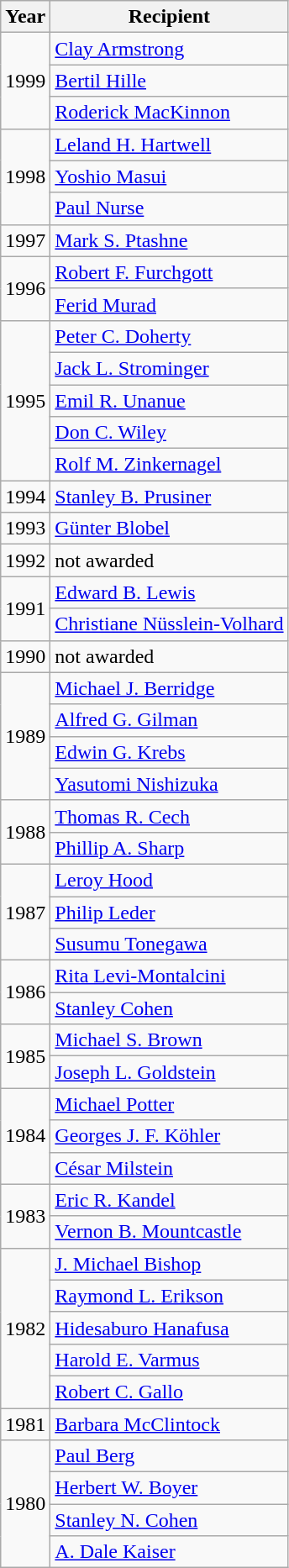<table class="wikitable" style="display:inline-table;">
<tr>
<th>Year</th>
<th>Recipient</th>
</tr>
<tr>
<td Rowspan="3">1999</td>
<td><a href='#'>Clay Armstrong</a></td>
</tr>
<tr>
<td><a href='#'>Bertil Hille</a></td>
</tr>
<tr>
<td><a href='#'>Roderick MacKinnon</a></td>
</tr>
<tr>
<td Rowspan="3">1998</td>
<td><a href='#'>Leland H. Hartwell</a></td>
</tr>
<tr>
<td><a href='#'>Yoshio Masui</a></td>
</tr>
<tr>
<td><a href='#'>Paul Nurse</a></td>
</tr>
<tr>
<td Rowspan="1">1997</td>
<td><a href='#'>Mark S. Ptashne</a></td>
</tr>
<tr>
<td Rowspan="2">1996</td>
<td><a href='#'>Robert F. Furchgott</a></td>
</tr>
<tr>
<td><a href='#'>Ferid Murad</a></td>
</tr>
<tr>
<td Rowspan="5">1995</td>
<td><a href='#'>Peter C. Doherty</a></td>
</tr>
<tr>
<td><a href='#'>Jack L. Strominger</a></td>
</tr>
<tr>
<td><a href='#'>Emil R. Unanue</a></td>
</tr>
<tr>
<td><a href='#'>Don C. Wiley</a></td>
</tr>
<tr>
<td><a href='#'>Rolf M. Zinkernagel</a></td>
</tr>
<tr>
<td Rowspan="1">1994</td>
<td><a href='#'>Stanley B. Prusiner</a></td>
</tr>
<tr>
<td Rowspan="1">1993</td>
<td><a href='#'>Günter Blobel</a></td>
</tr>
<tr>
<td Rowspan="1">1992</td>
<td>not awarded  </td>
</tr>
<tr>
<td Rowspan="2">1991</td>
<td><a href='#'>Edward B. Lewis</a></td>
</tr>
<tr>
<td><a href='#'>Christiane Nüsslein-Volhard</a></td>
</tr>
<tr>
<td Rowspan="1">1990</td>
<td>not awarded  </td>
</tr>
<tr>
<td Rowspan="4">1989</td>
<td><a href='#'>Michael J. Berridge</a></td>
</tr>
<tr>
<td><a href='#'>Alfred G. Gilman</a></td>
</tr>
<tr>
<td><a href='#'>Edwin G. Krebs</a></td>
</tr>
<tr>
<td><a href='#'>Yasutomi Nishizuka</a></td>
</tr>
<tr>
<td Rowspan="2">1988</td>
<td><a href='#'>Thomas R. Cech</a></td>
</tr>
<tr>
<td><a href='#'>Phillip A. Sharp</a></td>
</tr>
<tr>
<td Rowspan="3">1987</td>
<td><a href='#'>Leroy Hood</a></td>
</tr>
<tr>
<td><a href='#'>Philip Leder</a></td>
</tr>
<tr>
<td><a href='#'>Susumu Tonegawa</a></td>
</tr>
<tr>
<td Rowspan="2">1986</td>
<td><a href='#'>Rita Levi-Montalcini</a></td>
</tr>
<tr>
<td><a href='#'>Stanley Cohen</a></td>
</tr>
<tr>
<td Rowspan="2">1985</td>
<td><a href='#'>Michael S. Brown</a></td>
</tr>
<tr>
<td><a href='#'>Joseph L. Goldstein</a></td>
</tr>
<tr>
<td Rowspan="3">1984</td>
<td><a href='#'>Michael Potter</a></td>
</tr>
<tr>
<td><a href='#'>Georges J. F. Köhler</a></td>
</tr>
<tr>
<td><a href='#'>César Milstein</a></td>
</tr>
<tr>
<td Rowspan="2">1983</td>
<td><a href='#'>Eric R. Kandel</a></td>
</tr>
<tr>
<td><a href='#'>Vernon B. Mountcastle</a></td>
</tr>
<tr>
<td Rowspan="5">1982</td>
<td><a href='#'>J. Michael Bishop</a></td>
</tr>
<tr>
<td><a href='#'>Raymond L. Erikson</a></td>
</tr>
<tr>
<td><a href='#'>Hidesaburo Hanafusa</a></td>
</tr>
<tr>
<td><a href='#'>Harold E. Varmus</a></td>
</tr>
<tr>
<td><a href='#'>Robert C. Gallo</a></td>
</tr>
<tr>
<td Rowspan="1">1981</td>
<td><a href='#'>Barbara McClintock</a></td>
</tr>
<tr>
<td Rowspan="4">1980</td>
<td><a href='#'>Paul Berg</a></td>
</tr>
<tr>
<td><a href='#'>Herbert W. Boyer</a></td>
</tr>
<tr>
<td><a href='#'>Stanley N. Cohen</a></td>
</tr>
<tr>
<td><a href='#'>A. Dale Kaiser</a></td>
</tr>
</table>
